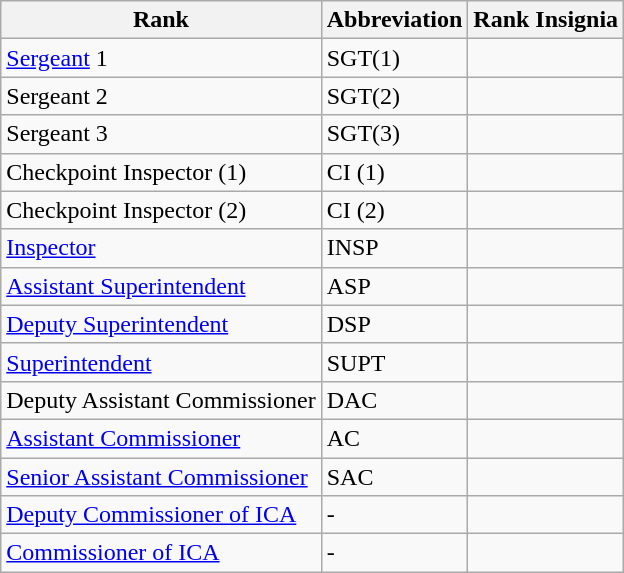<table class="wikitable">
<tr>
<th>Rank</th>
<th>Abbreviation</th>
<th>Rank Insignia</th>
</tr>
<tr>
<td><a href='#'>Sergeant</a> 1</td>
<td>SGT(1)</td>
<td colspan=2></td>
</tr>
<tr>
<td>Sergeant 2</td>
<td>SGT(2)</td>
<td colspan=2></td>
</tr>
<tr>
<td>Sergeant 3</td>
<td>SGT(3)</td>
<td colspan=2></td>
</tr>
<tr>
<td>Checkpoint Inspector (1)</td>
<td>CI (1)</td>
<td colspan=2></td>
</tr>
<tr>
<td>Checkpoint Inspector (2)</td>
<td>CI (2)</td>
<td colspan=2></td>
</tr>
<tr>
<td><a href='#'>Inspector</a></td>
<td>INSP</td>
<td colspan=2></td>
</tr>
<tr>
<td><a href='#'>Assistant Superintendent</a></td>
<td>ASP</td>
<td colspan=2></td>
</tr>
<tr>
<td><a href='#'>Deputy Superintendent</a></td>
<td>DSP</td>
<td colspan=2></td>
</tr>
<tr>
<td><a href='#'>Superintendent</a></td>
<td>SUPT</td>
<td colspan=2></td>
</tr>
<tr>
<td>Deputy Assistant Commissioner</td>
<td>DAC</td>
<td colspan=2></td>
</tr>
<tr>
<td><a href='#'>Assistant Commissioner</a></td>
<td>AC</td>
<td colspan=2></td>
</tr>
<tr>
<td><a href='#'>Senior Assistant Commissioner</a></td>
<td>SAC</td>
<td colspan=2></td>
</tr>
<tr>
<td><a href='#'>Deputy Commissioner of ICA</a></td>
<td>-</td>
<td colspan=2></td>
</tr>
<tr>
<td><a href='#'>Commissioner of ICA</a></td>
<td>-</td>
<td colspan=2></td>
</tr>
</table>
